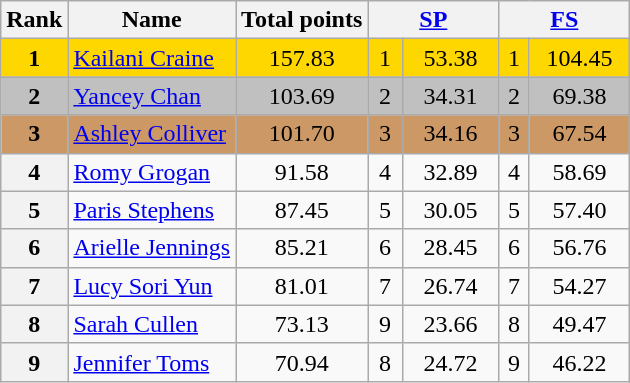<table class="wikitable sortable">
<tr>
<th>Rank</th>
<th>Name</th>
<th>Total points</th>
<th colspan="2" width="80px"><a href='#'>SP</a></th>
<th colspan="2" width="80px"><a href='#'>FS</a></th>
</tr>
<tr bgcolor="gold">
<td align="center"><strong>1</strong></td>
<td><a href='#'>Kailani Craine</a></td>
<td align="center">157.83</td>
<td align="center">1</td>
<td align="center">53.38</td>
<td align="center">1</td>
<td align="center">104.45</td>
</tr>
<tr bgcolor="silver">
<td align="center"><strong>2</strong></td>
<td><a href='#'>Yancey Chan</a></td>
<td align="center">103.69</td>
<td align="center">2</td>
<td align="center">34.31</td>
<td align="center">2</td>
<td align="center">69.38</td>
</tr>
<tr bgcolor="cc9966">
<td align="center"><strong>3</strong></td>
<td><a href='#'>Ashley Colliver</a></td>
<td align="center">101.70</td>
<td align="center">3</td>
<td align="center">34.16</td>
<td align="center">3</td>
<td align="center">67.54</td>
</tr>
<tr>
<th>4</th>
<td><a href='#'>Romy Grogan</a></td>
<td align="center">91.58</td>
<td align="center">4</td>
<td align="center">32.89</td>
<td align="center">4</td>
<td align="center">58.69</td>
</tr>
<tr>
<th>5</th>
<td><a href='#'>Paris Stephens</a></td>
<td align="center">87.45</td>
<td align="center">5</td>
<td align="center">30.05</td>
<td align="center">5</td>
<td align="center">57.40</td>
</tr>
<tr>
<th>6</th>
<td><a href='#'>Arielle Jennings</a></td>
<td align="center">85.21</td>
<td align="center">6</td>
<td align="center">28.45</td>
<td align="center">6</td>
<td align="center">56.76</td>
</tr>
<tr>
<th>7</th>
<td><a href='#'>Lucy Sori Yun</a></td>
<td align="center">81.01</td>
<td align="center">7</td>
<td align="center">26.74</td>
<td align="center">7</td>
<td align="center">54.27</td>
</tr>
<tr>
<th>8</th>
<td><a href='#'>Sarah Cullen</a></td>
<td align="center">73.13</td>
<td align="center">9</td>
<td align="center">23.66</td>
<td align="center">8</td>
<td align="center">49.47</td>
</tr>
<tr>
<th>9</th>
<td><a href='#'>Jennifer Toms</a></td>
<td align="center">70.94</td>
<td align="center">8</td>
<td align="center">24.72</td>
<td align="center">9</td>
<td align="center">46.22</td>
</tr>
</table>
